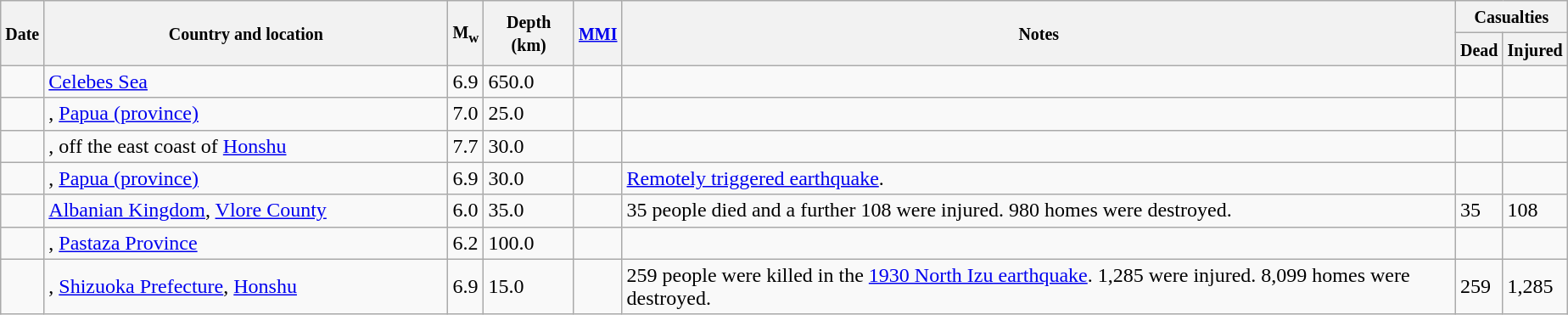<table class="wikitable sortable sort-under" style="border:1px black; margin-left:1em;">
<tr>
<th rowspan="2"><small>Date</small></th>
<th rowspan="2" style="width: 310px"><small>Country and location</small></th>
<th rowspan="2"><small>M<sub>w</sub></small></th>
<th rowspan="2"><small>Depth (km)</small></th>
<th rowspan="2"><small><a href='#'>MMI</a></small></th>
<th rowspan="2" class="unsortable"><small>Notes</small></th>
<th colspan="2"><small>Casualties</small></th>
</tr>
<tr>
<th><small>Dead</small></th>
<th><small>Injured</small></th>
</tr>
<tr>
<td></td>
<td><a href='#'>Celebes Sea</a></td>
<td>6.9</td>
<td>650.0</td>
<td></td>
<td></td>
<td></td>
<td></td>
</tr>
<tr>
<td></td>
<td>, <a href='#'>Papua (province)</a></td>
<td>7.0</td>
<td>25.0</td>
<td></td>
<td></td>
<td></td>
<td></td>
</tr>
<tr>
<td></td>
<td>, off the east coast of <a href='#'>Honshu</a></td>
<td>7.7</td>
<td>30.0</td>
<td></td>
<td></td>
<td></td>
<td></td>
</tr>
<tr>
<td></td>
<td>, <a href='#'>Papua (province)</a></td>
<td>6.9</td>
<td>30.0</td>
<td></td>
<td><a href='#'>Remotely triggered earthquake</a>.</td>
<td></td>
<td></td>
</tr>
<tr>
<td></td>
<td> <a href='#'>Albanian Kingdom</a>, <a href='#'>Vlore County</a></td>
<td>6.0</td>
<td>35.0</td>
<td></td>
<td>35 people died and a further 108 were injured. 980 homes were destroyed.</td>
<td>35</td>
<td>108</td>
</tr>
<tr>
<td></td>
<td>, <a href='#'>Pastaza Province</a></td>
<td>6.2</td>
<td>100.0</td>
<td></td>
<td></td>
<td></td>
<td></td>
</tr>
<tr>
<td></td>
<td>, <a href='#'>Shizuoka Prefecture</a>, <a href='#'>Honshu</a></td>
<td>6.9</td>
<td>15.0</td>
<td></td>
<td>259 people were killed in the <a href='#'>1930 North Izu earthquake</a>. 1,285 were injured. 8,099 homes were destroyed.</td>
<td>259</td>
<td>1,285</td>
</tr>
</table>
